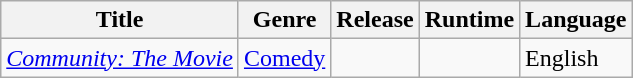<table class="wikitable sortable">
<tr>
<th>Title</th>
<th>Genre</th>
<th>Release</th>
<th>Runtime</th>
<th>Language</th>
</tr>
<tr>
<td><em><a href='#'>Community: The Movie</a></em></td>
<td><a href='#'>Comedy</a></td>
<td></td>
<td></td>
<td>English</td>
</tr>
</table>
